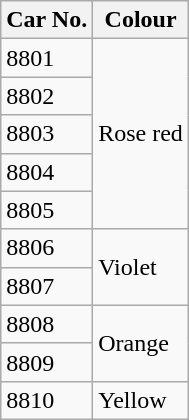<table class="wikitable">
<tr>
<th>Car No.</th>
<th>Colour</th>
</tr>
<tr>
<td>8801</td>
<td rowspan="5"> Rose red</td>
</tr>
<tr>
<td>8802</td>
</tr>
<tr>
<td>8803</td>
</tr>
<tr>
<td>8804</td>
</tr>
<tr>
<td>8805</td>
</tr>
<tr>
<td>8806</td>
<td rowspan="2"> Violet</td>
</tr>
<tr>
<td>8807</td>
</tr>
<tr>
<td>8808</td>
<td rowspan="2"> Orange</td>
</tr>
<tr>
<td>8809</td>
</tr>
<tr>
<td>8810</td>
<td> Yellow</td>
</tr>
</table>
